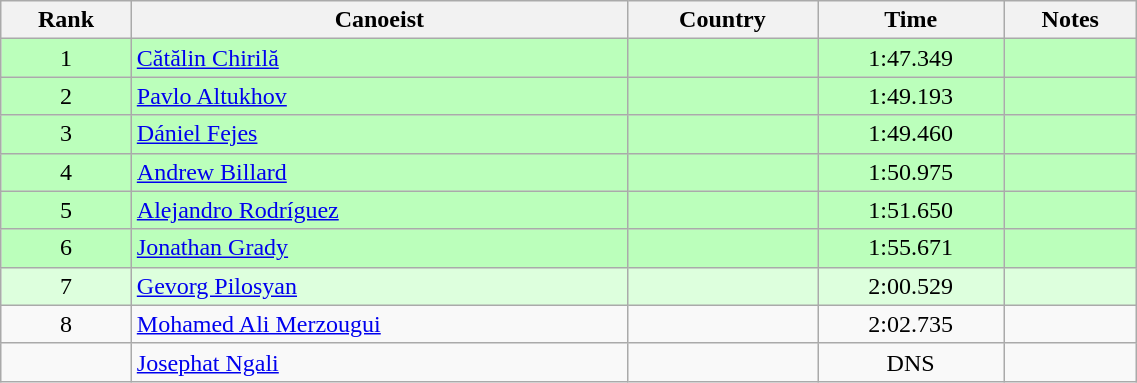<table class="wikitable" style="text-align:center;width: 60%">
<tr>
<th>Rank</th>
<th>Canoeist</th>
<th>Country</th>
<th>Time</th>
<th>Notes</th>
</tr>
<tr bgcolor=bbffbb>
<td>1</td>
<td align="left"><a href='#'>Cătălin Chirilă</a></td>
<td align="left"></td>
<td>1:47.349</td>
<td></td>
</tr>
<tr bgcolor=bbffbb>
<td>2</td>
<td align="left"><a href='#'>Pavlo Altukhov</a></td>
<td align="left"></td>
<td>1:49.193</td>
<td></td>
</tr>
<tr bgcolor=bbffbb>
<td>3</td>
<td align="left"><a href='#'>Dániel Fejes</a></td>
<td align="left"></td>
<td>1:49.460</td>
<td></td>
</tr>
<tr bgcolor=bbffbb>
<td>4</td>
<td align="left"><a href='#'>Andrew Billard</a></td>
<td align="left"></td>
<td>1:50.975</td>
<td></td>
</tr>
<tr bgcolor=bbffbb>
<td>5</td>
<td align="left"><a href='#'>Alejandro Rodríguez</a></td>
<td align="left"></td>
<td>1:51.650</td>
<td></td>
</tr>
<tr bgcolor=bbffbb>
<td>6</td>
<td align="left"><a href='#'>Jonathan Grady</a></td>
<td align="left"></td>
<td>1:55.671</td>
<td></td>
</tr>
<tr bgcolor=ddffdd>
<td>7</td>
<td align="left"><a href='#'>Gevorg Pilosyan</a></td>
<td align="left"></td>
<td>2:00.529</td>
<td></td>
</tr>
<tr>
<td>8</td>
<td align="left"><a href='#'>Mohamed Ali Merzougui</a></td>
<td align="left"></td>
<td>2:02.735</td>
<td></td>
</tr>
<tr>
<td></td>
<td align="left"><a href='#'>Josephat Ngali</a></td>
<td align="left"></td>
<td>DNS</td>
<td></td>
</tr>
</table>
